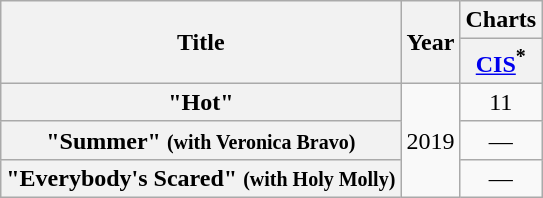<table class="wikitable plainrowheaders" style="text-align:left;">
<tr>
<th scope="col"rowspan="2">Title</th>
<th scope="col"rowspan="2">Year</th>
<th scope="col"colspan="1">Charts</th>
</tr>
<tr>
<th colspan="1" align="center"><a href='#'>CIS</a><sup>*</sup><br></th>
</tr>
<tr>
<th scope="row">"Hot"</th>
<td rowspan="3">2019</td>
<td align=center>11</td>
</tr>
<tr>
<th scope="row">"Summer" <small>(with Veronica Bravo)</small></th>
<td align=center>—</td>
</tr>
<tr>
<th scope="row">"Everybody's Scared" <small>(with Holy Molly)</small></th>
<td align=center>—</td>
</tr>
</table>
